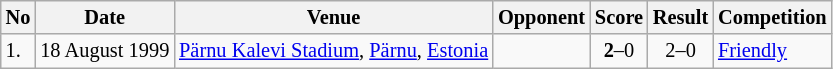<table class="wikitable" style="font-size:85%;">
<tr>
<th>No</th>
<th>Date</th>
<th>Venue</th>
<th>Opponent</th>
<th>Score</th>
<th>Result</th>
<th>Competition</th>
</tr>
<tr>
<td>1.</td>
<td>18 August 1999</td>
<td><a href='#'>Pärnu Kalevi Stadium</a>, <a href='#'>Pärnu</a>, <a href='#'>Estonia</a></td>
<td></td>
<td align=center><strong>2</strong>–0</td>
<td align=center>2–0</td>
<td><a href='#'>Friendly</a></td>
</tr>
</table>
